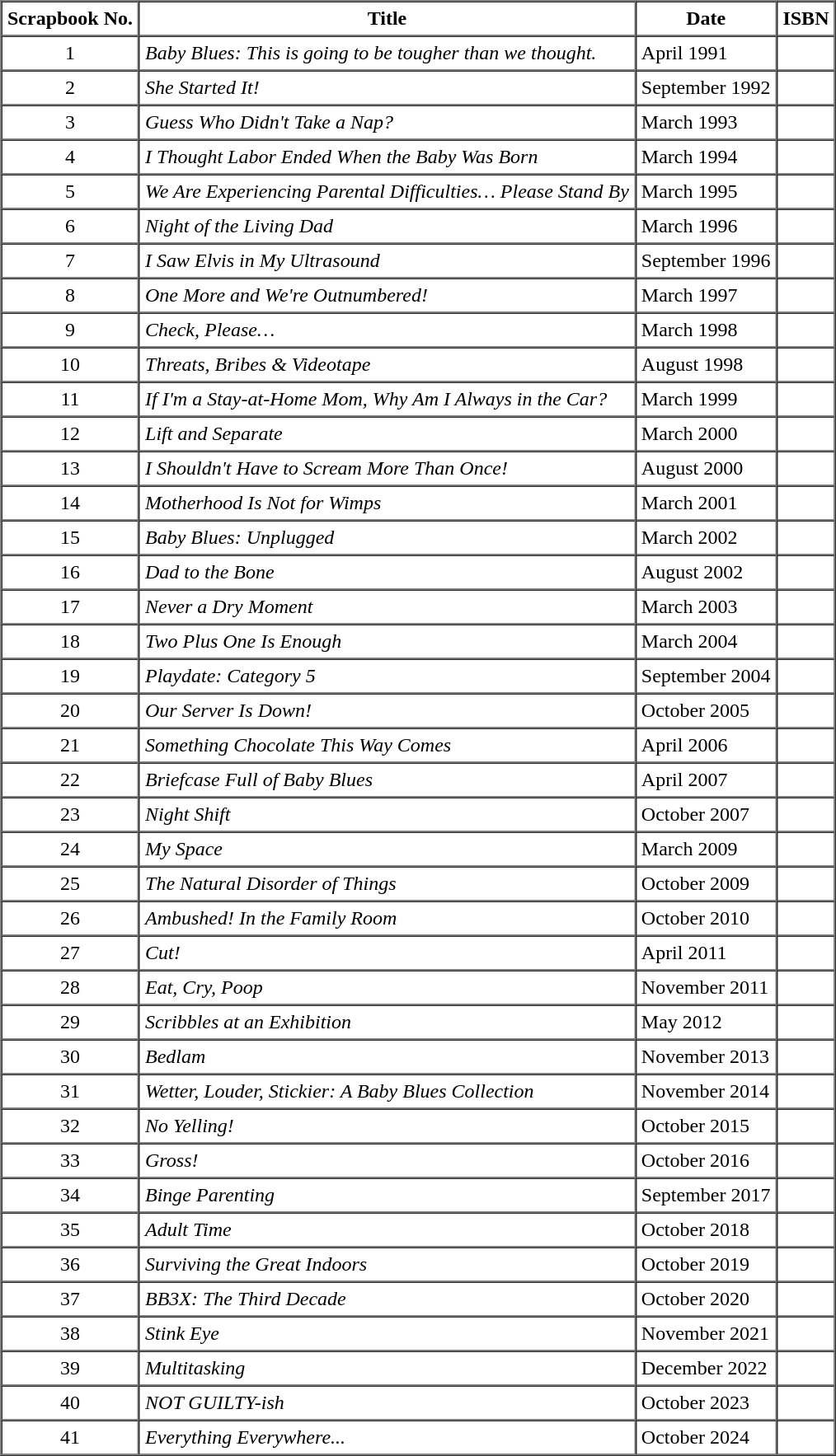<table border="1" cellpadding="4" cellspacing="0">
<tr>
<th>Scrapbook No.</th>
<th>Title</th>
<th>Date</th>
<th>ISBN</th>
</tr>
<tr>
<td style="text-align:center">1</td>
<td><em>Baby Blues: This is going to be tougher than we thought.</em></td>
<td>April 1991</td>
<td></td>
</tr>
<tr>
<td style="text-align:center">2</td>
<td><em>She Started It!</em></td>
<td>September 1992</td>
<td></td>
</tr>
<tr>
<td style="text-align:center">3</td>
<td><em>Guess Who Didn't Take a Nap?</em></td>
<td>March 1993</td>
<td></td>
</tr>
<tr>
<td style="text-align:center">4</td>
<td><em>I Thought Labor Ended When the Baby Was Born</em></td>
<td>March 1994</td>
<td></td>
</tr>
<tr>
<td style="text-align:center">5</td>
<td><em>We Are Experiencing Parental Difficulties… Please Stand By</em></td>
<td>March 1995</td>
<td></td>
</tr>
<tr>
<td style="text-align:center">6</td>
<td><em>Night of the Living Dad</em></td>
<td>March 1996</td>
<td></td>
</tr>
<tr>
<td style="text-align:center">7</td>
<td><em>I Saw Elvis in My Ultrasound</em></td>
<td>September 1996</td>
<td></td>
</tr>
<tr>
<td style="text-align:center">8</td>
<td><em>One More and We're Outnumbered!</em></td>
<td>March 1997</td>
<td></td>
</tr>
<tr>
<td style="text-align:center">9</td>
<td><em>Check, Please…</em></td>
<td>March 1998</td>
<td></td>
</tr>
<tr>
<td style="text-align:center">10</td>
<td><em>Threats, Bribes & Videotape</em></td>
<td>August 1998</td>
<td></td>
</tr>
<tr>
<td style="text-align:center">11</td>
<td><em>If I'm a Stay-at-Home Mom, Why Am I Always in the Car?</em></td>
<td>March 1999</td>
<td></td>
</tr>
<tr>
<td style="text-align:center">12</td>
<td><em>Lift and Separate</em></td>
<td>March 2000</td>
<td></td>
</tr>
<tr>
<td style="text-align:center">13</td>
<td><em>I Shouldn't Have to Scream More Than Once!</em></td>
<td>August 2000</td>
<td></td>
</tr>
<tr>
<td style="text-align:center">14</td>
<td><em>Motherhood Is Not for Wimps</em></td>
<td>March 2001</td>
<td></td>
</tr>
<tr>
<td style="text-align:center">15</td>
<td><em>Baby Blues: Unplugged</em></td>
<td>March 2002</td>
<td></td>
</tr>
<tr>
<td style="text-align:center">16</td>
<td><em>Dad to the Bone</em></td>
<td>August 2002</td>
<td></td>
</tr>
<tr>
<td style="text-align:center">17</td>
<td><em>Never a Dry Moment</em></td>
<td>March 2003</td>
<td></td>
</tr>
<tr>
<td style="text-align:center">18</td>
<td><em>Two Plus One Is Enough</em></td>
<td>March 2004</td>
<td></td>
</tr>
<tr>
<td style="text-align:center">19</td>
<td><em>Playdate: Category 5</em></td>
<td>September 2004</td>
<td></td>
</tr>
<tr>
<td style="text-align:center">20</td>
<td><em>Our Server Is Down!</em></td>
<td>October 2005</td>
<td></td>
</tr>
<tr>
<td style="text-align:center">21</td>
<td><em>Something Chocolate This Way Comes</em></td>
<td>April 2006</td>
<td></td>
</tr>
<tr>
<td style="text-align:center">22</td>
<td><em>Briefcase Full of Baby Blues</em></td>
<td>April 2007</td>
<td></td>
</tr>
<tr>
<td style="text-align:center">23</td>
<td><em>Night Shift</em></td>
<td>October 2007</td>
<td></td>
</tr>
<tr>
<td style="text-align:center">24</td>
<td><em>My Space</em></td>
<td>March 2009</td>
<td></td>
</tr>
<tr>
<td style="text-align:center">25</td>
<td><em>The Natural Disorder of Things</em></td>
<td>October 2009</td>
<td></td>
</tr>
<tr>
<td style="text-align:center">26</td>
<td><em>Ambushed! In the Family Room</em></td>
<td>October 2010</td>
<td></td>
</tr>
<tr>
<td style="text-align:center">27</td>
<td><em>Cut!</em></td>
<td>April 2011</td>
<td></td>
</tr>
<tr>
<td style="text-align:center">28</td>
<td><em>Eat, Cry, Poop</em></td>
<td>November 2011</td>
<td></td>
</tr>
<tr>
<td style="text-align:center">29</td>
<td><em>Scribbles at an Exhibition</em></td>
<td>May 2012</td>
<td></td>
</tr>
<tr>
<td style="text-align:center">30</td>
<td><em>Bedlam</em></td>
<td>November 2013</td>
<td></td>
</tr>
<tr>
<td style="text-align:center">31</td>
<td><em>Wetter, Louder, Stickier: A Baby Blues Collection</em></td>
<td>November 2014</td>
<td></td>
</tr>
<tr>
<td style="text-align:center">32</td>
<td><em>No Yelling!</em></td>
<td>October 2015</td>
<td></td>
</tr>
<tr>
<td style="text-align:center">33</td>
<td><em>Gross!</em></td>
<td>October 2016</td>
<td></td>
</tr>
<tr>
<td style="text-align:center">34</td>
<td><em>Binge Parenting</em></td>
<td>September 2017</td>
<td></td>
</tr>
<tr>
<td style="text-align:center">35</td>
<td><em>Adult Time</em></td>
<td>October 2018</td>
<td></td>
</tr>
<tr>
<td style="text-align:center">36</td>
<td><em>Surviving the Great Indoors</em></td>
<td>October 2019</td>
<td></td>
</tr>
<tr>
<td style="text-align:center">37</td>
<td><em>BB3X: The Third Decade</em></td>
<td>October 2020</td>
<td></td>
</tr>
<tr>
<td style="text-align:center">38</td>
<td><em>Stink Eye</em></td>
<td>November 2021</td>
<td></td>
</tr>
<tr>
<td style="text-align:center">39</td>
<td><em>Multitasking</em></td>
<td>December 2022</td>
<td></td>
</tr>
<tr>
<td style="text-align:center">40</td>
<td><em>NOT GUILTY-ish</em></td>
<td>October 2023</td>
<td></td>
</tr>
<tr>
<td style="text-align:center">41</td>
<td><em>Everything Everywhere...</em></td>
<td>October 2024</td>
<td></td>
</tr>
</table>
